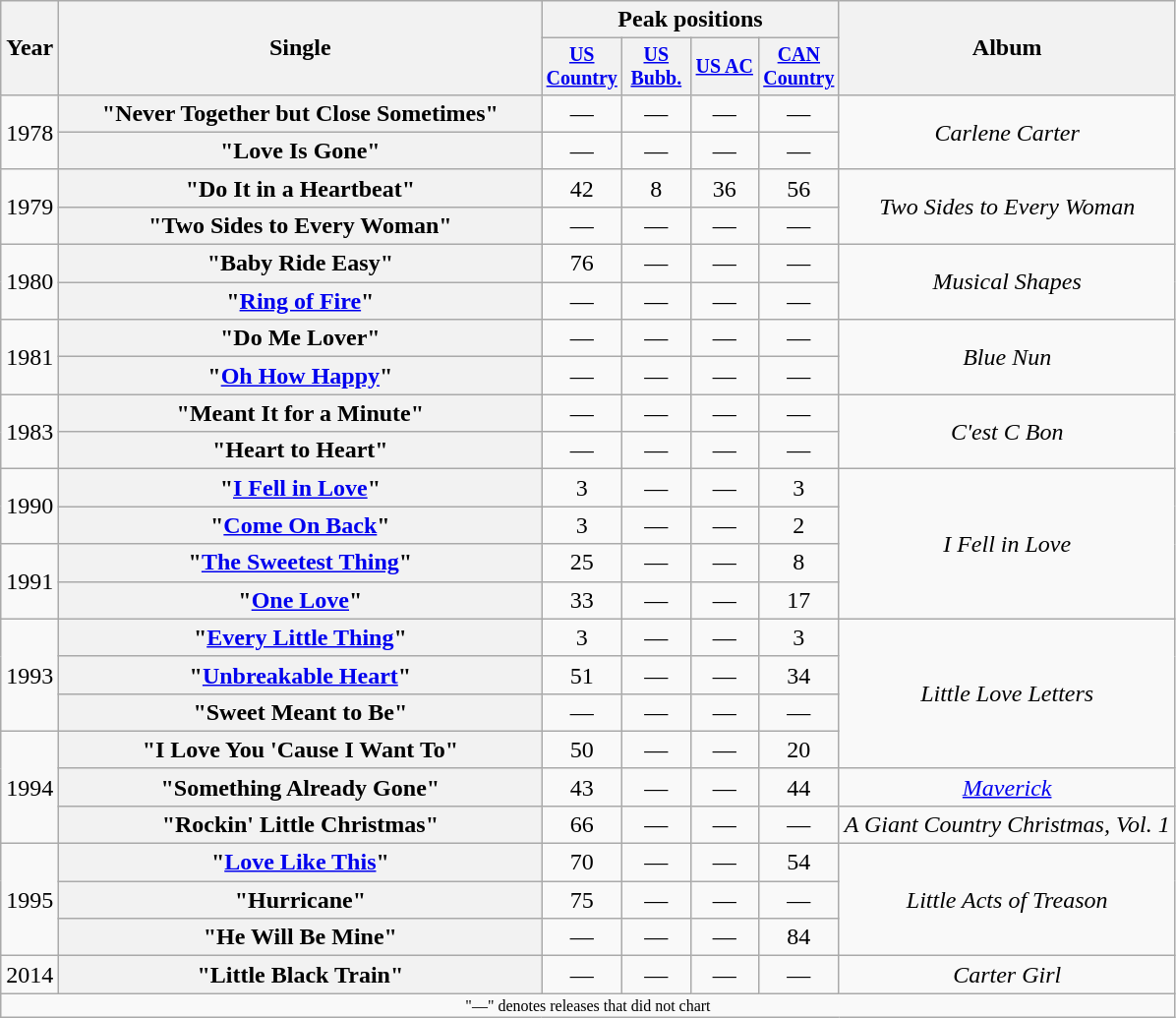<table class="wikitable plainrowheaders" style="text-align:center;">
<tr>
<th rowspan="2">Year</th>
<th rowspan="2" style="width:20em;">Single</th>
<th colspan="4">Peak positions</th>
<th rowspan="2">Album</th>
</tr>
<tr style="font-size:smaller;">
<th width="40"><a href='#'>US Country</a><br></th>
<th width="40"><a href='#'>US Bubb.</a><br></th>
<th width="40"><a href='#'>US AC</a><br></th>
<th width="40"><a href='#'>CAN Country</a><br></th>
</tr>
<tr>
<td rowspan="2">1978</td>
<th scope="row">"Never Together but Close Sometimes"</th>
<td>—</td>
<td>—</td>
<td>—</td>
<td>—</td>
<td rowspan="2"><em>Carlene Carter</em></td>
</tr>
<tr>
<th scope="row">"Love Is Gone"</th>
<td>—</td>
<td>—</td>
<td>—</td>
<td>—</td>
</tr>
<tr>
<td rowspan="2">1979</td>
<th scope="row">"Do It in a Heartbeat"</th>
<td>42</td>
<td>8</td>
<td>36</td>
<td>56</td>
<td rowspan="2"><em>Two Sides to Every Woman</em></td>
</tr>
<tr>
<th scope="row">"Two Sides to Every Woman"</th>
<td>—</td>
<td>—</td>
<td>—</td>
<td>—</td>
</tr>
<tr>
<td rowspan="2">1980</td>
<th scope="row">"Baby Ride Easy" </th>
<td>76</td>
<td>—</td>
<td>—</td>
<td>—</td>
<td rowspan="2"><em>Musical Shapes</em></td>
</tr>
<tr>
<th scope="row">"<a href='#'>Ring of Fire</a>"</th>
<td>—</td>
<td>—</td>
<td>—</td>
<td>—</td>
</tr>
<tr>
<td rowspan="2">1981</td>
<th scope="row">"Do Me Lover" </th>
<td>—</td>
<td>—</td>
<td>—</td>
<td>—</td>
<td rowspan="2"><em>Blue Nun</em></td>
</tr>
<tr>
<th scope="row">"<a href='#'>Oh How Happy</a>" </th>
<td>—</td>
<td>—</td>
<td>—</td>
<td>—</td>
</tr>
<tr>
<td rowspan="2">1983</td>
<th scope="row">"Meant It for a Minute"</th>
<td>—</td>
<td>—</td>
<td>—</td>
<td>—</td>
<td rowspan="2"><em>C'est C Bon</em></td>
</tr>
<tr>
<th scope="row">"Heart to Heart"</th>
<td>—</td>
<td>—</td>
<td>—</td>
<td>—</td>
</tr>
<tr>
<td rowspan="2">1990</td>
<th scope="row">"<a href='#'>I Fell in Love</a>"</th>
<td>3</td>
<td>—</td>
<td>—</td>
<td>3</td>
<td rowspan="4"><em>I Fell in Love</em></td>
</tr>
<tr>
<th scope="row">"<a href='#'>Come On Back</a>"</th>
<td>3</td>
<td>—</td>
<td>—</td>
<td>2</td>
</tr>
<tr>
<td rowspan="2">1991</td>
<th scope="row">"<a href='#'>The Sweetest Thing</a>"</th>
<td>25</td>
<td>—</td>
<td>—</td>
<td>8</td>
</tr>
<tr>
<th scope="row">"<a href='#'>One Love</a>"</th>
<td>33</td>
<td>—</td>
<td>—</td>
<td>17</td>
</tr>
<tr>
<td rowspan="3">1993</td>
<th scope="row">"<a href='#'>Every Little Thing</a>"</th>
<td>3</td>
<td>—</td>
<td>—</td>
<td>3</td>
<td rowspan="4"><em>Little Love Letters</em></td>
</tr>
<tr>
<th scope="row">"<a href='#'>Unbreakable Heart</a>"</th>
<td>51</td>
<td>—</td>
<td>—</td>
<td>34</td>
</tr>
<tr>
<th scope="row">"Sweet Meant to Be"</th>
<td>—</td>
<td>—</td>
<td>—</td>
<td>—</td>
</tr>
<tr>
<td rowspan="3">1994</td>
<th scope="row">"I Love You 'Cause I Want To"</th>
<td>50</td>
<td>—</td>
<td>—</td>
<td>20</td>
</tr>
<tr>
<th scope="row">"Something Already Gone"</th>
<td>43</td>
<td>—</td>
<td>—</td>
<td>44</td>
<td><em><a href='#'>Maverick</a></em> </td>
</tr>
<tr>
<th scope="row">"Rockin' Little Christmas"</th>
<td>66</td>
<td>—</td>
<td>—</td>
<td>—</td>
<td><em>A Giant Country Christmas, Vol. 1</em></td>
</tr>
<tr>
<td rowspan="3">1995</td>
<th scope="row">"<a href='#'>Love Like This</a>"</th>
<td>70</td>
<td>—</td>
<td>—</td>
<td>54</td>
<td rowspan="3"><em>Little Acts of Treason</em></td>
</tr>
<tr>
<th scope="row">"Hurricane"</th>
<td>75</td>
<td>—</td>
<td>—</td>
<td>—</td>
</tr>
<tr>
<th scope="row">"He Will Be Mine"</th>
<td>—</td>
<td>—</td>
<td>—</td>
<td>84</td>
</tr>
<tr>
<td>2014</td>
<th scope="row">"Little Black Train"</th>
<td>—</td>
<td>—</td>
<td>—</td>
<td>—</td>
<td><em>Carter Girl</em></td>
</tr>
<tr>
<td colspan="7" style="font-size:8pt">"—" denotes releases that did not chart</td>
</tr>
</table>
